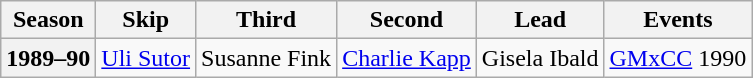<table class="wikitable">
<tr>
<th scope="col">Season</th>
<th scope="col">Skip</th>
<th scope="col">Third</th>
<th scope="col">Second</th>
<th scope="col">Lead</th>
<th scope="col">Events</th>
</tr>
<tr>
<th scope="row">1989–90</th>
<td><a href='#'>Uli Sutor</a></td>
<td>Susanne Fink</td>
<td><a href='#'>Charlie Kapp</a></td>
<td>Gisela Ibald</td>
<td><a href='#'>GMxCC</a> 1990 </td>
</tr>
</table>
